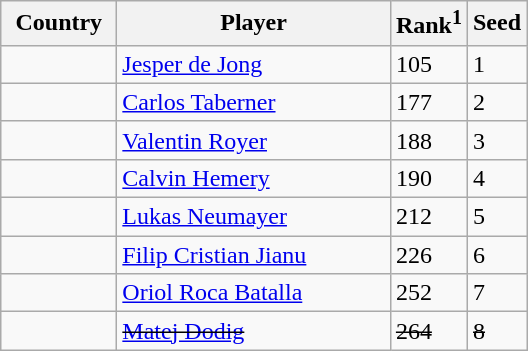<table class="sortable wikitable">
<tr>
<th width="70">Country</th>
<th width="175">Player</th>
<th>Rank<sup>1</sup></th>
<th>Seed</th>
</tr>
<tr>
<td></td>
<td><a href='#'>Jesper de Jong</a></td>
<td>105</td>
<td>1</td>
</tr>
<tr>
<td></td>
<td><a href='#'>Carlos Taberner</a></td>
<td>177</td>
<td>2</td>
</tr>
<tr>
<td></td>
<td><a href='#'>Valentin Royer</a></td>
<td>188</td>
<td>3</td>
</tr>
<tr>
<td></td>
<td><a href='#'>Calvin Hemery</a></td>
<td>190</td>
<td>4</td>
</tr>
<tr>
<td></td>
<td><a href='#'>Lukas Neumayer</a></td>
<td>212</td>
<td>5</td>
</tr>
<tr>
<td></td>
<td><a href='#'>Filip Cristian Jianu</a></td>
<td>226</td>
<td>6</td>
</tr>
<tr>
<td></td>
<td><a href='#'>Oriol Roca Batalla</a></td>
<td>252</td>
<td>7</td>
</tr>
<tr>
<td><s></s></td>
<td><s><a href='#'>Matej Dodig</a></s></td>
<td><s>264</s></td>
<td><s>8</s></td>
</tr>
</table>
